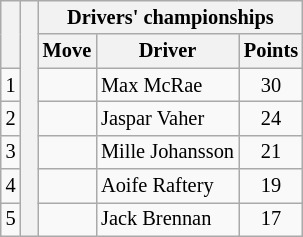<table class="wikitable" style="font-size:85%;">
<tr>
<th rowspan="2"></th>
<th rowspan="7" style="width:5px;"></th>
<th colspan="3">Drivers' championships</th>
</tr>
<tr>
<th>Move</th>
<th>Driver</th>
<th>Points</th>
</tr>
<tr>
<td align="center">1</td>
<td align="center"></td>
<td>Max McRae</td>
<td align="center">30</td>
</tr>
<tr>
<td align="center">2</td>
<td align="center"></td>
<td>Jaspar Vaher</td>
<td align="center">24</td>
</tr>
<tr>
<td align="center">3</td>
<td align="center"></td>
<td>Mille Johansson</td>
<td align="center">21</td>
</tr>
<tr>
<td align="center">4</td>
<td align="center"></td>
<td>Aoife Raftery</td>
<td align="center">19</td>
</tr>
<tr>
<td align="center">5</td>
<td align="center"></td>
<td>Jack Brennan</td>
<td align="center">17</td>
</tr>
</table>
